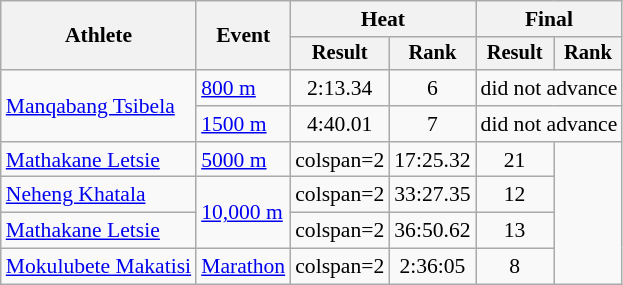<table class="wikitable" style="font-size:90%; text-align:center">
<tr>
<th rowspan=2>Athlete</th>
<th rowspan=2>Event</th>
<th colspan=2>Heat</th>
<th colspan=2>Final</th>
</tr>
<tr style="font-size:95%">
<th>Result</th>
<th>Rank</th>
<th>Result</th>
<th>Rank</th>
</tr>
<tr>
<td align=left rowspan=2><a href='#'>Manqabang Tsibela</a></td>
<td align=left rowspan=1><a href='#'>800 m</a></td>
<td>2:13.34</td>
<td>6</td>
<td colspan=2>did not advance</td>
</tr>
<tr>
<td align=left rowspan=1><a href='#'>1500 m</a></td>
<td>4:40.01</td>
<td>7</td>
<td colspan=2>did not advance</td>
</tr>
<tr>
<td align=left><a href='#'>Mathakane Letsie</a></td>
<td align=left rowspan=1><a href='#'>5000 m</a></td>
<td>colspan=2 </td>
<td>17:25.32</td>
<td>21</td>
</tr>
<tr>
<td align=left><a href='#'>Neheng Khatala</a></td>
<td align=left rowspan=2><a href='#'>10,000 m</a></td>
<td>colspan=2 </td>
<td>33:27.35</td>
<td>12</td>
</tr>
<tr>
<td align=left><a href='#'>Mathakane Letsie</a></td>
<td>colspan=2 </td>
<td>36:50.62</td>
<td>13</td>
</tr>
<tr>
<td align=left><a href='#'>Mokulubete Makatisi</a></td>
<td align=left rowspan=1><a href='#'>Marathon</a></td>
<td>colspan=2 </td>
<td>2:36:05</td>
<td>8</td>
</tr>
</table>
